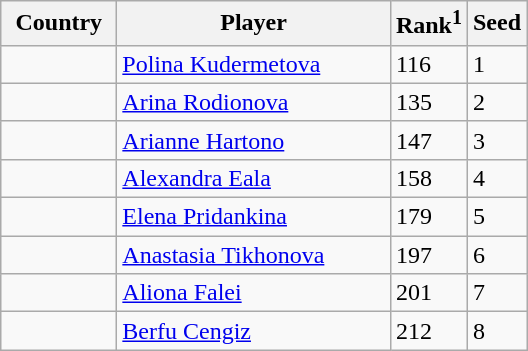<table class="sortable wikitable">
<tr>
<th width="70">Country</th>
<th width="175">Player</th>
<th>Rank<sup>1</sup></th>
<th>Seed</th>
</tr>
<tr>
<td></td>
<td><a href='#'>Polina Kudermetova</a></td>
<td>116</td>
<td>1</td>
</tr>
<tr>
<td></td>
<td><a href='#'>Arina Rodionova</a></td>
<td>135</td>
<td>2</td>
</tr>
<tr>
<td></td>
<td><a href='#'>Arianne Hartono</a></td>
<td>147</td>
<td>3</td>
</tr>
<tr>
<td></td>
<td><a href='#'>Alexandra Eala</a></td>
<td>158</td>
<td>4</td>
</tr>
<tr>
<td></td>
<td><a href='#'>Elena Pridankina</a></td>
<td>179</td>
<td>5</td>
</tr>
<tr>
<td></td>
<td><a href='#'>Anastasia Tikhonova</a></td>
<td>197</td>
<td>6</td>
</tr>
<tr>
<td></td>
<td><a href='#'>Aliona Falei</a></td>
<td>201</td>
<td>7</td>
</tr>
<tr>
<td></td>
<td><a href='#'>Berfu Cengiz</a></td>
<td>212</td>
<td>8</td>
</tr>
</table>
